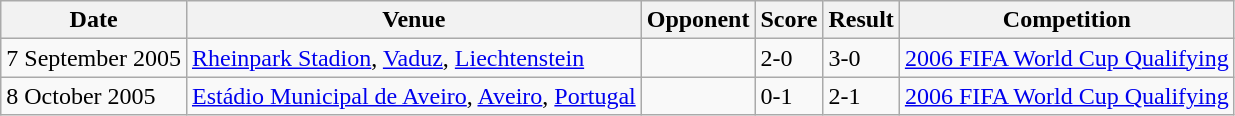<table class="wikitable">
<tr>
<th>Date</th>
<th>Venue</th>
<th>Opponent</th>
<th>Score</th>
<th>Result</th>
<th>Competition</th>
</tr>
<tr>
<td>7 September 2005</td>
<td><a href='#'>Rheinpark Stadion</a>, <a href='#'>Vaduz</a>, <a href='#'>Liechtenstein</a></td>
<td></td>
<td>2-0</td>
<td>3-0</td>
<td><a href='#'>2006 FIFA World Cup Qualifying</a></td>
</tr>
<tr>
<td>8 October 2005</td>
<td><a href='#'>Estádio Municipal de Aveiro</a>, <a href='#'>Aveiro</a>, <a href='#'>Portugal</a></td>
<td></td>
<td>0-1</td>
<td>2-1</td>
<td><a href='#'>2006 FIFA World Cup Qualifying</a></td>
</tr>
</table>
